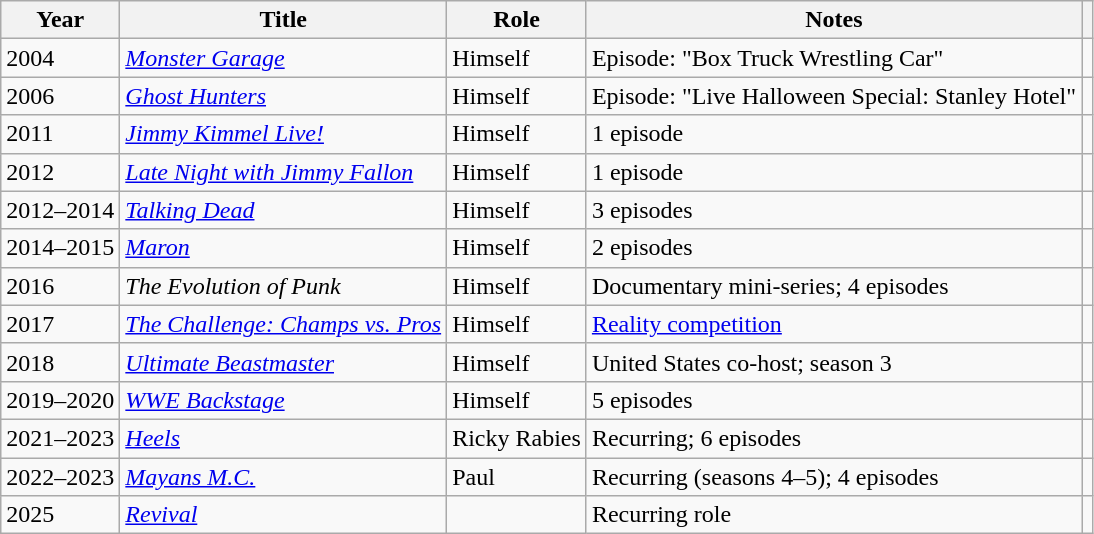<table class="wikitable sortable">
<tr>
<th>Year</th>
<th>Title</th>
<th>Role</th>
<th class="unsortable">Notes</th>
<th class="unsortable"></th>
</tr>
<tr>
<td>2004</td>
<td><em><a href='#'>Monster Garage</a></em></td>
<td>Himself</td>
<td>Episode: "Box Truck Wrestling Car"</td>
<td align=center></td>
</tr>
<tr>
<td>2006</td>
<td><em><a href='#'>Ghost Hunters</a></em></td>
<td>Himself</td>
<td>Episode: "Live Halloween Special: Stanley Hotel"</td>
<td align=center></td>
</tr>
<tr>
<td>2011</td>
<td><em><a href='#'>Jimmy Kimmel Live!</a></em></td>
<td>Himself</td>
<td>1 episode</td>
<td align=center></td>
</tr>
<tr>
<td>2012</td>
<td><em><a href='#'>Late Night with Jimmy Fallon</a></em></td>
<td>Himself</td>
<td>1 episode</td>
<td align=center></td>
</tr>
<tr>
<td>2012–2014</td>
<td><em><a href='#'>Talking Dead</a></em></td>
<td>Himself</td>
<td>3 episodes</td>
<td align=center></td>
</tr>
<tr>
<td>2014–2015</td>
<td><em><a href='#'>Maron</a></em></td>
<td>Himself</td>
<td>2 episodes</td>
<td align=center></td>
</tr>
<tr>
<td>2016</td>
<td><em>The Evolution of Punk</em></td>
<td>Himself</td>
<td>Documentary mini-series; 4 episodes</td>
<td align=center></td>
</tr>
<tr>
<td>2017</td>
<td><em><a href='#'>The Challenge: Champs vs. Pros</a></em></td>
<td>Himself</td>
<td><a href='#'>Reality competition</a></td>
<td align=center></td>
</tr>
<tr>
<td>2018</td>
<td><em><a href='#'>Ultimate Beastmaster</a></em></td>
<td>Himself</td>
<td>United States co-host; season 3</td>
<td align=center></td>
</tr>
<tr>
<td>2019–2020</td>
<td><em><a href='#'>WWE Backstage</a></em></td>
<td>Himself</td>
<td>5 episodes</td>
<td align=center></td>
</tr>
<tr>
<td>2021–2023</td>
<td><em><a href='#'>Heels</a></em></td>
<td>Ricky Rabies</td>
<td>Recurring; 6 episodes</td>
<td align=center></td>
</tr>
<tr>
<td>2022–2023</td>
<td><em><a href='#'>Mayans M.C.</a></em></td>
<td>Paul</td>
<td>Recurring (seasons 4–5); 4 episodes</td>
<td align=center></td>
</tr>
<tr>
<td>2025</td>
<td><em><a href='#'>Revival</a></em></td>
<td></td>
<td>Recurring role</td>
<td align=center></td>
</tr>
</table>
